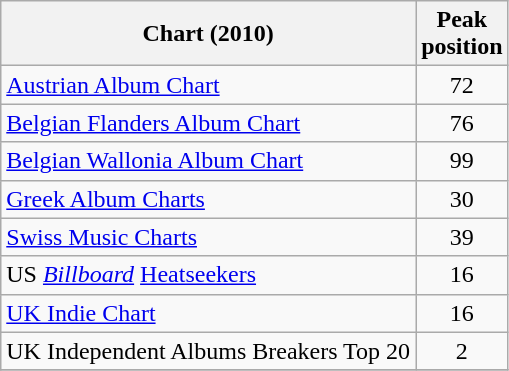<table class="wikitable">
<tr>
<th align="center">Chart (2010)</th>
<th align="center">Peak<br>position</th>
</tr>
<tr>
<td align="left"><a href='#'>Austrian Album Chart</a></td>
<td align="center">72</td>
</tr>
<tr>
<td align="left"><a href='#'>Belgian Flanders Album Chart</a></td>
<td align="center">76</td>
</tr>
<tr>
<td align="left"><a href='#'>Belgian Wallonia Album Chart</a></td>
<td align="center">99</td>
</tr>
<tr>
<td align="left"><a href='#'>Greek Album Charts</a></td>
<td align="center">30</td>
</tr>
<tr>
<td align="left"><a href='#'>Swiss Music Charts</a></td>
<td align="center">39</td>
</tr>
<tr>
<td align="left">US <em><a href='#'>Billboard</a></em> <a href='#'>Heatseekers</a></td>
<td align="center">16</td>
</tr>
<tr>
<td align="left"><a href='#'>UK Indie Chart</a></td>
<td align="center">16</td>
</tr>
<tr>
<td align="left">UK Independent Albums Breakers Top 20</td>
<td align="center">2</td>
</tr>
<tr>
</tr>
</table>
